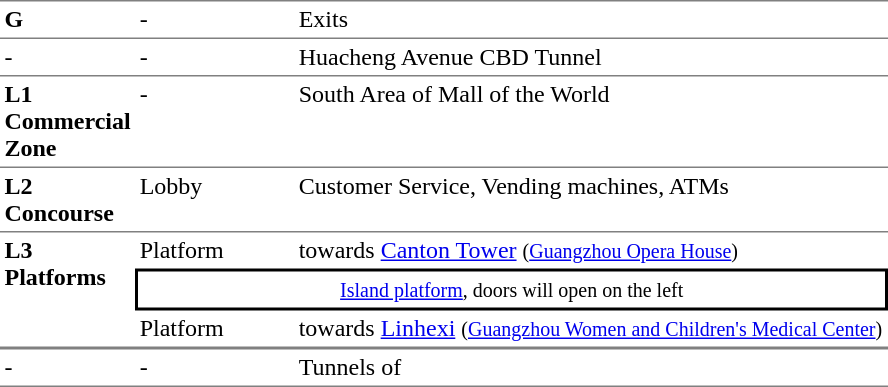<table table border=0 cellspacing=0 cellpadding=3>
<tr>
<td style="border-top:solid 1px gray;" width=50 valign=top><strong>G</strong></td>
<td style="border-top:solid 1px gray;" width=100 valign=top>-</td>
<td style="border-top:solid 1px gray;" width=390 valign=top>Exits</td>
</tr>
<tr>
<td style="border-top:solid 1px gray;" width=50 valign=top>-</td>
<td style="border-top:solid 1px gray;" width=100 valign=top>-</td>
<td style="border-top:solid 1px gray;" width=390 valign=top>Huacheng Avenue CBD Tunnel</td>
</tr>
<tr>
<td style="border-top:solid 1px gray;" width=50 valign=top><strong>L1<br>Commercial Zone</strong></td>
<td style="border-top:solid 1px gray;" width=100 valign=top>-</td>
<td style="border-top:solid 1px gray;" width=390 valign=top>South Area of Mall of the World</td>
</tr>
<tr>
<td style="border-bottom:solid 1px gray; border-top:solid 1px gray;" valign=top width=50><strong>L2<br>Concourse</strong></td>
<td style="border-bottom:solid 1px gray; border-top:solid 1px gray;" valign=top width=100>Lobby</td>
<td style="border-bottom:solid 1px gray; border-top:solid 1px gray;" valign=top width=390>Customer Service, Vending machines, ATMs</td>
</tr>
<tr>
<td style="border-bottom:solid 1px gray;" width=50 valign=top rowspan=3><strong>L3<br>Platforms</strong></td>
<td>Platform </td>
<td>  towards <a href='#'>Canton Tower</a> <small>(<a href='#'>Guangzhou Opera House</a>)</small></td>
</tr>
<tr>
<td style="border-right:solid 2px black;border-left:solid 2px black;border-top:solid 2px black;border-bottom:solid 2px black;text-align:center;" colspan=2><small><a href='#'>Island platform</a>, doors will open on the left</small></td>
</tr>
<tr>
<td style="border-bottom:solid 1px gray;">Platform </td>
<td style="border-bottom:solid 1px gray;"> towards <a href='#'>Linhexi</a> <small>(<a href='#'>Guangzhou Women and Children's Medical Center</a>)</small> </td>
</tr>
<tr>
<td style="border-bottom:solid 1px gray; border-top:solid 1px gray;" valign=top width=50>-</td>
<td style="border-bottom:solid 1px gray; border-top:solid 1px gray;" valign=top width=100>-</td>
<td style="border-bottom:solid 1px gray; border-top:solid 1px gray;" valign=top width=390>Tunnels of </td>
</tr>
</table>
